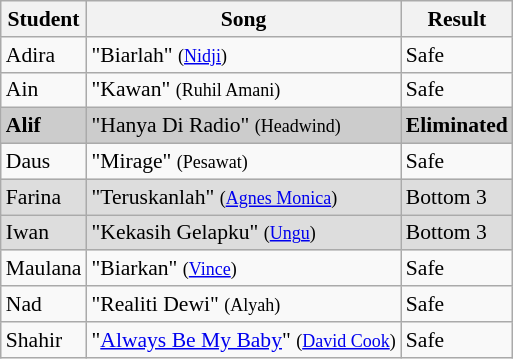<table class="wikitable" style="font-size:90%;">
<tr>
<th>Student</th>
<th>Song</th>
<th>Result</th>
</tr>
<tr>
<td>Adira</td>
<td>"Biarlah" <small>(<a href='#'>Nidji</a>)</small></td>
<td>Safe</td>
</tr>
<tr>
<td>Ain</td>
<td>"Kawan" <small>(Ruhil Amani)</small></td>
<td>Safe</td>
</tr>
<tr bgcolor="#CCCCCC">
<td><strong>Alif</strong></td>
<td>"Hanya Di Radio" <small>(Headwind)</small></td>
<td><strong>Eliminated</strong></td>
</tr>
<tr>
<td>Daus</td>
<td>"Mirage" <small>(Pesawat)</small></td>
<td>Safe</td>
</tr>
<tr bgcolor="#DDDDDD">
<td>Farina</td>
<td>"Teruskanlah" <small>(<a href='#'>Agnes Monica</a>)</small></td>
<td>Bottom 3</td>
</tr>
<tr bgcolor="#DDDDDD">
<td>Iwan</td>
<td>"Kekasih Gelapku" <small>(<a href='#'>Ungu</a>)</small></td>
<td>Bottom 3</td>
</tr>
<tr>
<td>Maulana</td>
<td>"Biarkan" <small>(<a href='#'>Vince</a>)</small></td>
<td>Safe</td>
</tr>
<tr>
<td>Nad</td>
<td>"Realiti Dewi" <small>(Alyah)</small></td>
<td>Safe</td>
</tr>
<tr>
<td>Shahir</td>
<td>"<a href='#'>Always Be My Baby</a>" <small>(<a href='#'>David Cook</a>)</small></td>
<td>Safe</td>
</tr>
</table>
